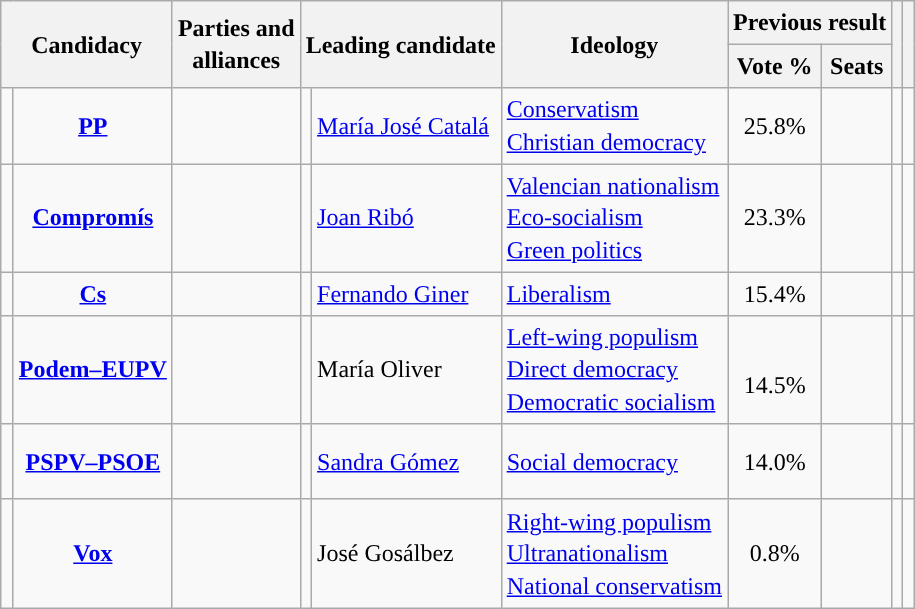<table class="wikitable" style="line-height:1.35em; text-align:left;">
<tr>
<th colspan="2" rowspan="2">Candidacy</th>
<th rowspan="2">Parties and<br>alliances</th>
<th colspan="2" rowspan="2">Leading candidate</th>
<th rowspan="2">Ideology</th>
<th colspan="2">Previous result</th>
<th rowspan="2"></th>
<th rowspan="2"></th>
</tr>
<tr>
<th>Vote %</th>
<th>Seats</th>
</tr>
<tr>
<td width="1" style="color:inherit;background:"></td>
<td align="center"><strong><a href='#'>PP</a></strong></td>
<td></td>
<td></td>
<td><a href='#'>María José Catalá</a></td>
<td><a href='#'>Conservatism</a><br><a href='#'>Christian democracy</a></td>
<td align="center">25.8%</td>
<td></td>
<td></td>
<td></td>
</tr>
<tr>
<td style="color:inherit;background:"></td>
<td align="center"><strong><a href='#'>Compromís</a></strong></td>
<td></td>
<td></td>
<td><a href='#'>Joan Ribó</a></td>
<td><a href='#'>Valencian nationalism</a><br><a href='#'>Eco-socialism</a><br><a href='#'>Green politics</a></td>
<td align="center">23.3%</td>
<td></td>
<td></td>
<td></td>
</tr>
<tr>
<td style="color:inherit;background:"></td>
<td align="center"><strong><a href='#'>Cs</a></strong></td>
<td></td>
<td></td>
<td><a href='#'>Fernando Giner</a></td>
<td><a href='#'>Liberalism</a></td>
<td align="center">15.4%</td>
<td></td>
<td></td>
<td></td>
</tr>
<tr>
<td style="color:inherit;background:"></td>
<td align="center"><strong><a href='#'>Podem–EUPV</a></strong></td>
<td></td>
<td></td>
<td>María Oliver</td>
<td><a href='#'>Left-wing populism</a><br><a href='#'>Direct democracy</a><br><a href='#'>Democratic socialism</a></td>
<td align="center"><br>14.5%<br></td>
<td></td>
<td></td>
<td></td>
</tr>
<tr>
<td style="color:inherit;background:"></td>
<td align="center"><strong><a href='#'>PSPV–PSOE</a></strong></td>
<td></td>
<td></td>
<td><a href='#'>Sandra Gómez</a></td>
<td><a href='#'>Social democracy</a></td>
<td align="center">14.0%</td>
<td></td>
<td></td>
<td><br><br></td>
</tr>
<tr>
<td style="color:inherit;background:"></td>
<td align="center"><strong><a href='#'>Vox</a></strong></td>
<td></td>
<td></td>
<td>José Gosálbez</td>
<td><a href='#'>Right-wing populism</a><br><a href='#'>Ultranationalism</a><br><a href='#'>National conservatism</a></td>
<td align="center">0.8%</td>
<td></td>
<td></td>
<td></td>
</tr>
</table>
